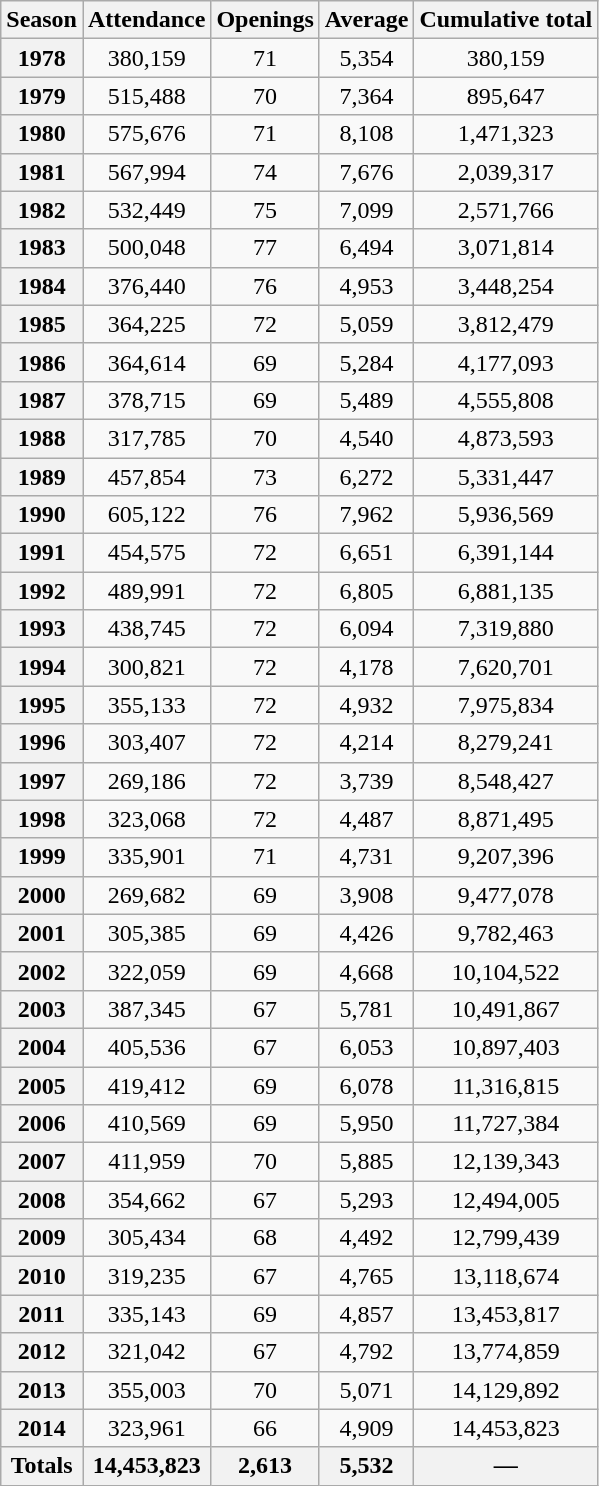<table class="wikitable sortable plainrowheaders" style="text-align:center">
<tr>
<th scope="col">Season</th>
<th scope="col">Attendance</th>
<th scope="col">Openings</th>
<th scope="col">Average</th>
<th scope="col">Cumulative total</th>
</tr>
<tr>
<th scope="row" style="text-align:center">1978</th>
<td>380,159</td>
<td>71</td>
<td>5,354</td>
<td>380,159</td>
</tr>
<tr>
<th scope="row" style="text-align:center">1979</th>
<td>515,488</td>
<td>70</td>
<td>7,364</td>
<td>895,647</td>
</tr>
<tr>
<th scope="row" style="text-align:center">1980</th>
<td>575,676</td>
<td>71</td>
<td>8,108</td>
<td>1,471,323</td>
</tr>
<tr>
<th scope="row" style="text-align:center">1981</th>
<td>567,994</td>
<td>74</td>
<td>7,676</td>
<td>2,039,317</td>
</tr>
<tr>
<th scope="row" style="text-align:center">1982</th>
<td>532,449</td>
<td>75</td>
<td>7,099</td>
<td>2,571,766</td>
</tr>
<tr>
<th scope="row" style="text-align:center">1983</th>
<td>500,048</td>
<td>77</td>
<td>6,494</td>
<td>3,071,814</td>
</tr>
<tr>
<th scope="row" style="text-align:center">1984</th>
<td>376,440</td>
<td>76</td>
<td>4,953</td>
<td>3,448,254</td>
</tr>
<tr>
<th scope="row" style="text-align:center">1985</th>
<td>364,225</td>
<td>72</td>
<td>5,059</td>
<td>3,812,479</td>
</tr>
<tr>
<th scope="row" style="text-align:center">1986</th>
<td>364,614</td>
<td>69</td>
<td>5,284</td>
<td>4,177,093</td>
</tr>
<tr>
<th scope="row" style="text-align:center">1987</th>
<td>378,715</td>
<td>69</td>
<td>5,489</td>
<td>4,555,808</td>
</tr>
<tr>
<th scope="row" style="text-align:center">1988</th>
<td>317,785</td>
<td>70</td>
<td>4,540</td>
<td>4,873,593</td>
</tr>
<tr>
<th scope="row" style="text-align:center">1989</th>
<td>457,854</td>
<td>73</td>
<td>6,272</td>
<td>5,331,447</td>
</tr>
<tr>
<th scope="row" style="text-align:center">1990</th>
<td>605,122</td>
<td>76</td>
<td>7,962</td>
<td>5,936,569</td>
</tr>
<tr>
<th scope="row" style="text-align:center">1991</th>
<td>454,575</td>
<td>72</td>
<td>6,651</td>
<td>6,391,144</td>
</tr>
<tr>
<th scope="row" style="text-align:center">1992</th>
<td>489,991</td>
<td>72</td>
<td>6,805</td>
<td>6,881,135</td>
</tr>
<tr>
<th scope="row" style="text-align:center">1993</th>
<td>438,745</td>
<td>72</td>
<td>6,094</td>
<td>7,319,880</td>
</tr>
<tr>
<th scope="row" style="text-align:center">1994</th>
<td>300,821</td>
<td>72</td>
<td>4,178</td>
<td>7,620,701</td>
</tr>
<tr>
<th scope="row" style="text-align:center">1995</th>
<td>355,133</td>
<td>72</td>
<td>4,932</td>
<td>7,975,834</td>
</tr>
<tr>
<th scope="row" style="text-align:center">1996</th>
<td>303,407</td>
<td>72</td>
<td>4,214</td>
<td>8,279,241</td>
</tr>
<tr>
<th scope="row" style="text-align:center">1997</th>
<td>269,186</td>
<td>72</td>
<td>3,739</td>
<td>8,548,427</td>
</tr>
<tr>
<th scope="row" style="text-align:center">1998</th>
<td>323,068</td>
<td>72</td>
<td>4,487</td>
<td>8,871,495</td>
</tr>
<tr>
<th scope="row" style="text-align:center">1999</th>
<td>335,901</td>
<td>71</td>
<td>4,731</td>
<td>9,207,396</td>
</tr>
<tr>
<th scope="row" style="text-align:center">2000</th>
<td>269,682</td>
<td>69</td>
<td>3,908</td>
<td>9,477,078</td>
</tr>
<tr>
<th scope="row" style="text-align:center">2001</th>
<td>305,385</td>
<td>69</td>
<td>4,426</td>
<td>9,782,463</td>
</tr>
<tr>
<th scope="row" style="text-align:center">2002</th>
<td>322,059</td>
<td>69</td>
<td>4,668</td>
<td>10,104,522</td>
</tr>
<tr>
<th scope="row" style="text-align:center">2003</th>
<td>387,345</td>
<td>67</td>
<td>5,781</td>
<td>10,491,867</td>
</tr>
<tr>
<th scope="row" style="text-align:center">2004</th>
<td>405,536</td>
<td>67</td>
<td>6,053</td>
<td>10,897,403</td>
</tr>
<tr>
<th scope="row" style="text-align:center">2005</th>
<td>419,412</td>
<td>69</td>
<td>6,078</td>
<td>11,316,815</td>
</tr>
<tr>
<th scope="row" style="text-align:center">2006</th>
<td>410,569</td>
<td>69</td>
<td>5,950</td>
<td>11,727,384</td>
</tr>
<tr>
<th scope="row" style="text-align:center">2007</th>
<td>411,959</td>
<td>70</td>
<td>5,885</td>
<td>12,139,343</td>
</tr>
<tr>
<th scope="row" style="text-align:center">2008</th>
<td>354,662</td>
<td>67</td>
<td>5,293</td>
<td>12,494,005</td>
</tr>
<tr>
<th scope="row" style="text-align:center">2009</th>
<td>305,434</td>
<td>68</td>
<td>4,492</td>
<td>12,799,439</td>
</tr>
<tr>
<th scope="row" style="text-align:center">2010</th>
<td>319,235</td>
<td>67</td>
<td>4,765</td>
<td>13,118,674</td>
</tr>
<tr>
<th scope="row" style="text-align:center">2011</th>
<td>335,143</td>
<td>69</td>
<td>4,857</td>
<td>13,453,817</td>
</tr>
<tr>
<th scope="row" style="text-align:center">2012</th>
<td>321,042</td>
<td>67</td>
<td>4,792</td>
<td>13,774,859</td>
</tr>
<tr>
<th scope="row" style="text-align:center">2013</th>
<td>355,003</td>
<td>70</td>
<td>5,071</td>
<td>14,129,892</td>
</tr>
<tr>
<th scope="row" style="text-align:center">2014</th>
<td>323,961</td>
<td>66</td>
<td>4,909</td>
<td>14,453,823</td>
</tr>
<tr class="sortbottom">
<th scope="row" style="text-align:center"><strong>Totals</strong></th>
<th>14,453,823</th>
<th>2,613</th>
<th>5,532</th>
<th>—</th>
</tr>
</table>
